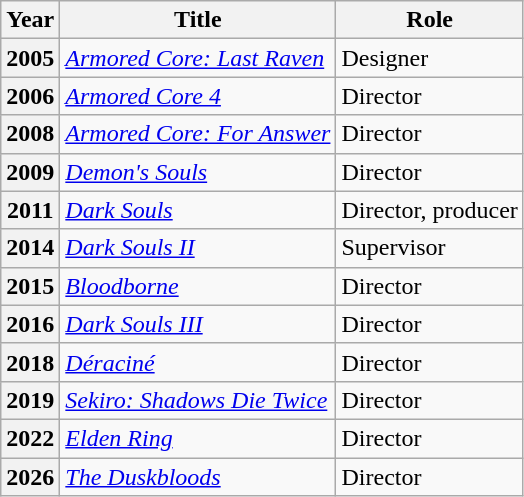<table class="wikitable sortable" width="auto">
<tr>
<th scope=col>Year</th>
<th scope=col>Title</th>
<th scope=col>Role</th>
</tr>
<tr>
<th scope=row>2005</th>
<td><em><a href='#'>Armored Core: Last Raven</a></em></td>
<td>Designer</td>
</tr>
<tr>
<th scope=row>2006</th>
<td><em><a href='#'>Armored Core 4</a></em></td>
<td>Director</td>
</tr>
<tr>
<th scope=row>2008</th>
<td><em><a href='#'>Armored Core: For Answer</a></em></td>
<td>Director</td>
</tr>
<tr>
<th scope=row>2009</th>
<td><em><a href='#'>Demon's Souls</a></em></td>
<td>Director</td>
</tr>
<tr>
<th scope=row>2011</th>
<td><em><a href='#'>Dark Souls</a></em></td>
<td>Director, producer</td>
</tr>
<tr>
<th scope=row>2014</th>
<td><em><a href='#'>Dark Souls II</a></em></td>
<td>Supervisor</td>
</tr>
<tr>
<th scope=row>2015</th>
<td><em><a href='#'>Bloodborne</a></em></td>
<td>Director</td>
</tr>
<tr>
<th scope=row>2016</th>
<td><em><a href='#'>Dark Souls III</a></em></td>
<td>Director</td>
</tr>
<tr>
<th scope=row>2018</th>
<td><em><a href='#'>Déraciné</a></em></td>
<td>Director</td>
</tr>
<tr>
<th scope=row>2019</th>
<td><em><a href='#'>Sekiro: Shadows Die Twice</a></em></td>
<td>Director</td>
</tr>
<tr>
<th scope=row>2022</th>
<td><em><a href='#'>Elden Ring</a></em></td>
<td>Director</td>
</tr>
<tr>
<th scope=row>2026</th>
<td><em><a href='#'>The Duskbloods</a></em></td>
<td>Director</td>
</tr>
</table>
